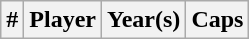<table class="wikitable sortable">
<tr>
<th width=>#</th>
<th width=>Player</th>
<th width=>Year(s)</th>
<th width=>Caps<br></th>
</tr>
</table>
